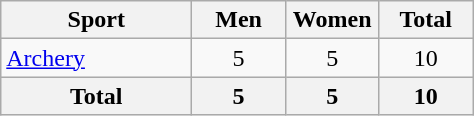<table class="wikitable sortable" style="text-align:center">
<tr>
<th width="120">Sport</th>
<th width="55">Men</th>
<th width="55">Women</th>
<th width="55">Total</th>
</tr>
<tr>
<td align="left"><a href='#'>Archery</a></td>
<td>5</td>
<td>5</td>
<td>10</td>
</tr>
<tr>
<th>Total</th>
<th>5</th>
<th>5</th>
<th>10</th>
</tr>
</table>
